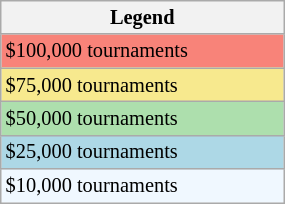<table class="wikitable"  style="font-size:85%; width:15%;">
<tr>
<th>Legend</th>
</tr>
<tr style="background:#f88379;">
<td>$100,000 tournaments</td>
</tr>
<tr style="background:#f7e98e;">
<td>$75,000 tournaments</td>
</tr>
<tr style="background:#addfad;">
<td>$50,000 tournaments</td>
</tr>
<tr style="background:lightblue;">
<td>$25,000 tournaments</td>
</tr>
<tr style="background:#f0f8ff;">
<td>$10,000 tournaments</td>
</tr>
</table>
